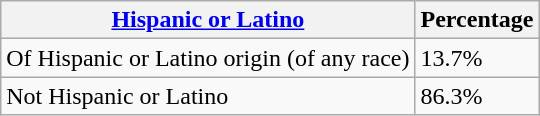<table class="wikitable">
<tr>
<th><a href='#'>Hispanic or Latino</a></th>
<th>Percentage</th>
</tr>
<tr>
<td>Of Hispanic or Latino origin (of any race)</td>
<td>13.7%</td>
</tr>
<tr>
<td>Not Hispanic or Latino</td>
<td>86.3%</td>
</tr>
</table>
